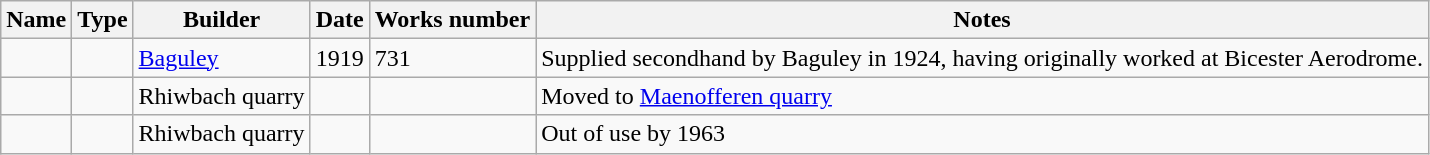<table class="wikitable">
<tr>
<th>Name</th>
<th>Type</th>
<th>Builder</th>
<th>Date</th>
<th>Works number</th>
<th>Notes</th>
</tr>
<tr>
<td></td>
<td></td>
<td><a href='#'>Baguley</a></td>
<td>1919</td>
<td>731</td>
<td>Supplied secondhand by Baguley in 1924, having originally worked at Bicester Aerodrome.</td>
</tr>
<tr>
<td></td>
<td></td>
<td>Rhiwbach quarry</td>
<td></td>
<td></td>
<td>Moved to <a href='#'>Maenofferen quarry</a></td>
</tr>
<tr>
<td></td>
<td></td>
<td>Rhiwbach quarry</td>
<td></td>
<td></td>
<td>Out of use by 1963</td>
</tr>
</table>
